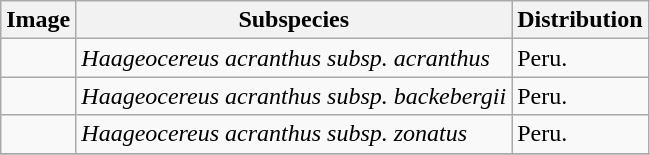<table class="wikitable ">
<tr>
<th>Image</th>
<th>Subspecies</th>
<th>Distribution</th>
</tr>
<tr>
<td></td>
<td><em>Haageocereus acranthus subsp. acranthus </em></td>
<td>Peru.</td>
</tr>
<tr>
<td></td>
<td><em>Haageocereus acranthus subsp. backebergii</em> </td>
<td>Peru.</td>
</tr>
<tr>
<td></td>
<td><em>Haageocereus acranthus subsp. zonatus</em> </td>
<td>Peru.</td>
</tr>
<tr>
</tr>
</table>
